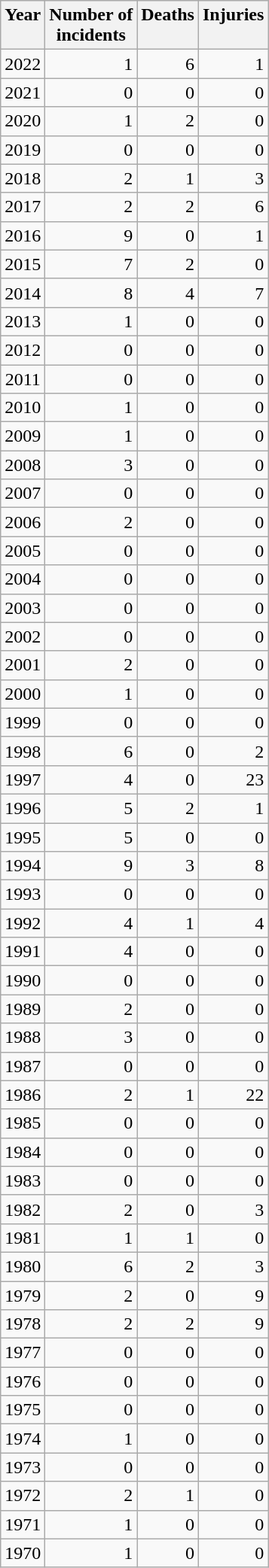<table class="wikitable sortable collapsible collapsed floatright" style="text-align:right">
<tr style="background:#ececec; vertical-align:top;">
<th>Year</th>
<th>Number of<br>incidents</th>
<th>Deaths</th>
<th>Injuries</th>
</tr>
<tr>
<td align=center>2022</td>
<td>1</td>
<td>6</td>
<td>1</td>
</tr>
<tr>
<td align=center>2021</td>
<td>0</td>
<td>0</td>
<td>0</td>
</tr>
<tr>
<td align=center>2020</td>
<td>1</td>
<td>2</td>
<td>0</td>
</tr>
<tr>
<td align=center>2019</td>
<td>0</td>
<td>0</td>
<td>0</td>
</tr>
<tr>
<td align=center>2018</td>
<td>2</td>
<td>1</td>
<td>3</td>
</tr>
<tr>
<td align=center>2017</td>
<td>2</td>
<td>2</td>
<td>6</td>
</tr>
<tr>
<td align=center>2016</td>
<td>9</td>
<td>0</td>
<td>1</td>
</tr>
<tr>
<td align=center>2015</td>
<td>7</td>
<td>2</td>
<td>0</td>
</tr>
<tr>
<td align=center>2014</td>
<td>8</td>
<td>4</td>
<td>7</td>
</tr>
<tr>
<td align=center>2013</td>
<td>1</td>
<td>0</td>
<td>0</td>
</tr>
<tr>
<td align=center>2012</td>
<td>0</td>
<td>0</td>
<td>0</td>
</tr>
<tr>
<td align=center>2011</td>
<td>0</td>
<td>0</td>
<td>0</td>
</tr>
<tr>
<td align=center>2010</td>
<td>1</td>
<td>0</td>
<td>0</td>
</tr>
<tr>
<td align=center>2009</td>
<td>1</td>
<td>0</td>
<td>0</td>
</tr>
<tr>
<td align=center>2008</td>
<td>3</td>
<td>0</td>
<td>0</td>
</tr>
<tr>
<td align=center>2007</td>
<td>0</td>
<td>0</td>
<td>0</td>
</tr>
<tr>
<td align=center>2006</td>
<td>2</td>
<td>0</td>
<td>0</td>
</tr>
<tr>
<td align=center>2005</td>
<td>0</td>
<td>0</td>
<td>0</td>
</tr>
<tr>
<td align=center>2004</td>
<td>0</td>
<td>0</td>
<td>0</td>
</tr>
<tr>
<td align=center>2003</td>
<td>0</td>
<td>0</td>
<td>0</td>
</tr>
<tr>
<td align=center>2002</td>
<td>0</td>
<td>0</td>
<td>0</td>
</tr>
<tr>
<td align=center>2001</td>
<td>2</td>
<td>0</td>
<td>0</td>
</tr>
<tr>
<td align=center>2000</td>
<td>1</td>
<td>0</td>
<td>0</td>
</tr>
<tr>
<td align=center>1999</td>
<td>0</td>
<td>0</td>
<td>0</td>
</tr>
<tr>
<td align=center>1998</td>
<td>6</td>
<td>0</td>
<td>2</td>
</tr>
<tr>
<td align=center>1997</td>
<td>4</td>
<td>0</td>
<td>23</td>
</tr>
<tr>
<td align=center>1996</td>
<td>5</td>
<td>2</td>
<td>1</td>
</tr>
<tr>
<td align=center>1995</td>
<td>5</td>
<td>0</td>
<td>0</td>
</tr>
<tr>
<td align=center>1994</td>
<td>9</td>
<td>3</td>
<td>8</td>
</tr>
<tr>
<td align=center>1993</td>
<td>0</td>
<td>0</td>
<td>0</td>
</tr>
<tr>
<td align=center>1992</td>
<td>4</td>
<td>1</td>
<td>4</td>
</tr>
<tr>
<td align=center>1991</td>
<td>4</td>
<td>0</td>
<td>0</td>
</tr>
<tr>
<td align=center>1990</td>
<td>0</td>
<td>0</td>
<td>0</td>
</tr>
<tr>
<td align=center>1989</td>
<td>2</td>
<td>0</td>
<td>0</td>
</tr>
<tr>
<td align=center>1988</td>
<td>3</td>
<td>0</td>
<td>0</td>
</tr>
<tr>
<td align=center>1987</td>
<td>0</td>
<td>0</td>
<td>0</td>
</tr>
<tr>
<td align=center>1986</td>
<td>2</td>
<td>1</td>
<td>22</td>
</tr>
<tr>
<td align=center>1985</td>
<td>0</td>
<td>0</td>
<td>0</td>
</tr>
<tr>
<td align=center>1984</td>
<td>0</td>
<td>0</td>
<td>0</td>
</tr>
<tr>
<td align=center>1983</td>
<td>0</td>
<td>0</td>
<td>0</td>
</tr>
<tr>
<td align=center>1982</td>
<td>2</td>
<td>0</td>
<td>3</td>
</tr>
<tr>
<td align=center>1981</td>
<td>1</td>
<td>1</td>
<td>0</td>
</tr>
<tr>
<td align=center>1980</td>
<td>6</td>
<td>2</td>
<td>3</td>
</tr>
<tr>
<td align=center>1979</td>
<td>2</td>
<td>0</td>
<td>9</td>
</tr>
<tr>
<td align=center>1978</td>
<td>2</td>
<td>2</td>
<td>9</td>
</tr>
<tr>
<td align=center>1977</td>
<td>0</td>
<td>0</td>
<td>0</td>
</tr>
<tr>
<td align=center>1976</td>
<td>0</td>
<td>0</td>
<td>0</td>
</tr>
<tr>
<td align=center>1975</td>
<td>0</td>
<td>0</td>
<td>0</td>
</tr>
<tr>
<td align=center>1974</td>
<td>1</td>
<td>0</td>
<td>0</td>
</tr>
<tr>
<td align=center>1973</td>
<td>0</td>
<td>0</td>
<td>0</td>
</tr>
<tr>
<td align=center>1972</td>
<td>2</td>
<td>1</td>
<td>0</td>
</tr>
<tr>
<td align=center>1971</td>
<td>1</td>
<td>0</td>
<td>0</td>
</tr>
<tr>
<td align=center>1970</td>
<td>1</td>
<td>0</td>
<td>0</td>
</tr>
</table>
